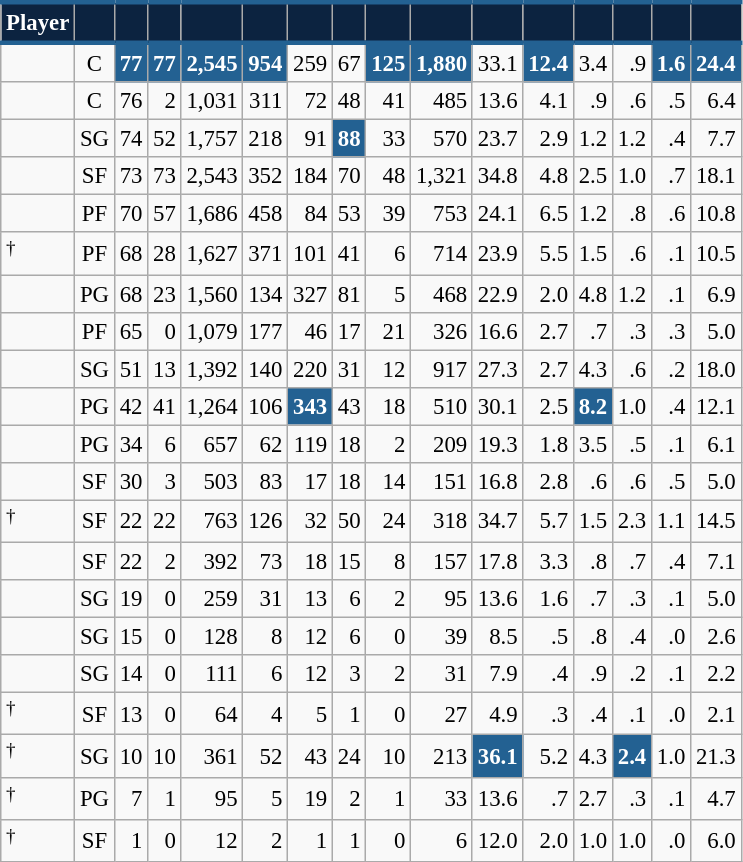<table class="wikitable sortable" style="font-size: 95%; text-align:right;">
<tr>
<th style="background:#0C2340; color:#FFFFFF; border-top:#236192 3px solid; border-bottom:#236192 3px solid;">Player</th>
<th style="background:#0C2340; color:#FFFFFF; border-top:#236192 3px solid; border-bottom:#236192 3px solid;"></th>
<th style="background:#0C2340; color:#FFFFFF; border-top:#236192 3px solid; border-bottom:#236192 3px solid;"></th>
<th style="background:#0C2340; color:#FFFFFF; border-top:#236192 3px solid; border-bottom:#236192 3px solid;"></th>
<th style="background:#0C2340; color:#FFFFFF; border-top:#236192 3px solid; border-bottom:#236192 3px solid;"></th>
<th style="background:#0C2340; color:#FFFFFF; border-top:#236192 3px solid; border-bottom:#236192 3px solid;"></th>
<th style="background:#0C2340; color:#FFFFFF; border-top:#236192 3px solid; border-bottom:#236192 3px solid;"></th>
<th style="background:#0C2340; color:#FFFFFF; border-top:#236192 3px solid; border-bottom:#236192 3px solid;"></th>
<th style="background:#0C2340; color:#FFFFFF; border-top:#236192 3px solid; border-bottom:#236192 3px solid;"></th>
<th style="background:#0C2340; color:#FFFFFF; border-top:#236192 3px solid; border-bottom:#236192 3px solid;"></th>
<th style="background:#0C2340; color:#FFFFFF; border-top:#236192 3px solid; border-bottom:#236192 3px solid;"></th>
<th style="background:#0C2340; color:#FFFFFF; border-top:#236192 3px solid; border-bottom:#236192 3px solid;"></th>
<th style="background:#0C2340; color:#FFFFFF; border-top:#236192 3px solid; border-bottom:#236192 3px solid;"></th>
<th style="background:#0C2340; color:#FFFFFF; border-top:#236192 3px solid; border-bottom:#236192 3px solid;"></th>
<th style="background:#0C2340; color:#FFFFFF; border-top:#236192 3px solid; border-bottom:#236192 3px solid;"></th>
<th style="background:#0C2340; color:#FFFFFF; border-top:#236192 3px solid; border-bottom:#236192 3px solid;"></th>
</tr>
<tr>
<td style="text-align:left;"></td>
<td style="text-align:center;">C</td>
<td style="background:#236192; color:#FFFFFF;"><strong>77</strong></td>
<td style="background:#236192; color:#FFFFFF;"><strong>77</strong></td>
<td style="background:#236192; color:#FFFFFF;"><strong>2,545</strong></td>
<td style="background:#236192; color:#FFFFFF;"><strong>954</strong></td>
<td>259</td>
<td>67</td>
<td style="background:#236192; color:#FFFFFF;"><strong>125</strong></td>
<td style="background:#236192; color:#FFFFFF;"><strong>1,880</strong></td>
<td>33.1</td>
<td style="background:#236192; color:#FFFFFF;"><strong>12.4</strong></td>
<td>3.4</td>
<td>.9</td>
<td style="background:#236192; color:#FFFFFF;"><strong>1.6</strong></td>
<td style="background:#236192; color:#FFFFFF;"><strong>24.4</strong></td>
</tr>
<tr>
<td style="text-align:left;"></td>
<td style="text-align:center;">C</td>
<td>76</td>
<td>2</td>
<td>1,031</td>
<td>311</td>
<td>72</td>
<td>48</td>
<td>41</td>
<td>485</td>
<td>13.6</td>
<td>4.1</td>
<td>.9</td>
<td>.6</td>
<td>.5</td>
<td>6.4</td>
</tr>
<tr>
<td style="text-align:left;"></td>
<td style="text-align:center;">SG</td>
<td>74</td>
<td>52</td>
<td>1,757</td>
<td>218</td>
<td>91</td>
<td style="background:#236192; color:#FFFFFF;"><strong>88</strong></td>
<td>33</td>
<td>570</td>
<td>23.7</td>
<td>2.9</td>
<td>1.2</td>
<td>1.2</td>
<td>.4</td>
<td>7.7</td>
</tr>
<tr>
<td style="text-align:left;"></td>
<td style="text-align:center;">SF</td>
<td>73</td>
<td>73</td>
<td>2,543</td>
<td>352</td>
<td>184</td>
<td>70</td>
<td>48</td>
<td>1,321</td>
<td>34.8</td>
<td>4.8</td>
<td>2.5</td>
<td>1.0</td>
<td>.7</td>
<td>18.1</td>
</tr>
<tr>
<td style="text-align:left;"></td>
<td style="text-align:center;">PF</td>
<td>70</td>
<td>57</td>
<td>1,686</td>
<td>458</td>
<td>84</td>
<td>53</td>
<td>39</td>
<td>753</td>
<td>24.1</td>
<td>6.5</td>
<td>1.2</td>
<td>.8</td>
<td>.6</td>
<td>10.8</td>
</tr>
<tr>
<td style="text-align:left;"><sup>†</sup></td>
<td style="text-align:center;">PF</td>
<td>68</td>
<td>28</td>
<td>1,627</td>
<td>371</td>
<td>101</td>
<td>41</td>
<td>6</td>
<td>714</td>
<td>23.9</td>
<td>5.5</td>
<td>1.5</td>
<td>.6</td>
<td>.1</td>
<td>10.5</td>
</tr>
<tr>
<td style="text-align:left;"></td>
<td style="text-align:center;">PG</td>
<td>68</td>
<td>23</td>
<td>1,560</td>
<td>134</td>
<td>327</td>
<td>81</td>
<td>5</td>
<td>468</td>
<td>22.9</td>
<td>2.0</td>
<td>4.8</td>
<td>1.2</td>
<td>.1</td>
<td>6.9</td>
</tr>
<tr>
<td style="text-align:left;"></td>
<td style="text-align:center;">PF</td>
<td>65</td>
<td>0</td>
<td>1,079</td>
<td>177</td>
<td>46</td>
<td>17</td>
<td>21</td>
<td>326</td>
<td>16.6</td>
<td>2.7</td>
<td>.7</td>
<td>.3</td>
<td>.3</td>
<td>5.0</td>
</tr>
<tr>
<td style="text-align:left;"></td>
<td style="text-align:center;">SG</td>
<td>51</td>
<td>13</td>
<td>1,392</td>
<td>140</td>
<td>220</td>
<td>31</td>
<td>12</td>
<td>917</td>
<td>27.3</td>
<td>2.7</td>
<td>4.3</td>
<td>.6</td>
<td>.2</td>
<td>18.0</td>
</tr>
<tr>
<td style="text-align:left;"></td>
<td style="text-align:center;">PG</td>
<td>42</td>
<td>41</td>
<td>1,264</td>
<td>106</td>
<td style="background:#236192; color:#FFFFFF;"><strong>343</strong></td>
<td>43</td>
<td>18</td>
<td>510</td>
<td>30.1</td>
<td>2.5</td>
<td style="background:#236192; color:#FFFFFF;"><strong>8.2</strong></td>
<td>1.0</td>
<td>.4</td>
<td>12.1</td>
</tr>
<tr>
<td style="text-align:left;"></td>
<td style="text-align:center;">PG</td>
<td>34</td>
<td>6</td>
<td>657</td>
<td>62</td>
<td>119</td>
<td>18</td>
<td>2</td>
<td>209</td>
<td>19.3</td>
<td>1.8</td>
<td>3.5</td>
<td>.5</td>
<td>.1</td>
<td>6.1</td>
</tr>
<tr>
<td style="text-align:left;"></td>
<td style="text-align:center;">SF</td>
<td>30</td>
<td>3</td>
<td>503</td>
<td>83</td>
<td>17</td>
<td>18</td>
<td>14</td>
<td>151</td>
<td>16.8</td>
<td>2.8</td>
<td>.6</td>
<td>.6</td>
<td>.5</td>
<td>5.0</td>
</tr>
<tr>
<td style="text-align:left;"><sup>†</sup></td>
<td style="text-align:center;">SF</td>
<td>22</td>
<td>22</td>
<td>763</td>
<td>126</td>
<td>32</td>
<td>50</td>
<td>24</td>
<td>318</td>
<td>34.7</td>
<td>5.7</td>
<td>1.5</td>
<td>2.3</td>
<td>1.1</td>
<td>14.5</td>
</tr>
<tr>
<td style="text-align:left;"></td>
<td style="text-align:center;">SF</td>
<td>22</td>
<td>2</td>
<td>392</td>
<td>73</td>
<td>18</td>
<td>15</td>
<td>8</td>
<td>157</td>
<td>17.8</td>
<td>3.3</td>
<td>.8</td>
<td>.7</td>
<td>.4</td>
<td>7.1</td>
</tr>
<tr>
<td style="text-align:left;"></td>
<td style="text-align:center;">SG</td>
<td>19</td>
<td>0</td>
<td>259</td>
<td>31</td>
<td>13</td>
<td>6</td>
<td>2</td>
<td>95</td>
<td>13.6</td>
<td>1.6</td>
<td>.7</td>
<td>.3</td>
<td>.1</td>
<td>5.0</td>
</tr>
<tr>
<td style="text-align:left;"></td>
<td style="text-align:center;">SG</td>
<td>15</td>
<td>0</td>
<td>128</td>
<td>8</td>
<td>12</td>
<td>6</td>
<td>0</td>
<td>39</td>
<td>8.5</td>
<td>.5</td>
<td>.8</td>
<td>.4</td>
<td>.0</td>
<td>2.6</td>
</tr>
<tr>
<td style="text-align:left;"></td>
<td style="text-align:center;">SG</td>
<td>14</td>
<td>0</td>
<td>111</td>
<td>6</td>
<td>12</td>
<td>3</td>
<td>2</td>
<td>31</td>
<td>7.9</td>
<td>.4</td>
<td>.9</td>
<td>.2</td>
<td>.1</td>
<td>2.2</td>
</tr>
<tr>
<td style="text-align:left;"><sup>†</sup></td>
<td style="text-align:center;">SF</td>
<td>13</td>
<td>0</td>
<td>64</td>
<td>4</td>
<td>5</td>
<td>1</td>
<td>0</td>
<td>27</td>
<td>4.9</td>
<td>.3</td>
<td>.4</td>
<td>.1</td>
<td>.0</td>
<td>2.1</td>
</tr>
<tr>
<td style="text-align:left;"><sup>†</sup></td>
<td style="text-align:center;">SG</td>
<td>10</td>
<td>10</td>
<td>361</td>
<td>52</td>
<td>43</td>
<td>24</td>
<td>10</td>
<td>213</td>
<td style="background:#236192; color:#FFFFFF;"><strong>36.1</strong></td>
<td>5.2</td>
<td>4.3</td>
<td style="background:#236192; color:#FFFFFF;"><strong>2.4</strong></td>
<td>1.0</td>
<td>21.3</td>
</tr>
<tr>
<td style="text-align:left;"><sup>†</sup></td>
<td style="text-align:center;">PG</td>
<td>7</td>
<td>1</td>
<td>95</td>
<td>5</td>
<td>19</td>
<td>2</td>
<td>1</td>
<td>33</td>
<td>13.6</td>
<td>.7</td>
<td>2.7</td>
<td>.3</td>
<td>.1</td>
<td>4.7</td>
</tr>
<tr>
<td style="text-align:left;"><sup>†</sup></td>
<td style="text-align:center;">SF</td>
<td>1</td>
<td>0</td>
<td>12</td>
<td>2</td>
<td>1</td>
<td>1</td>
<td>0</td>
<td>6</td>
<td>12.0</td>
<td>2.0</td>
<td>1.0</td>
<td>1.0</td>
<td>.0</td>
<td>6.0</td>
</tr>
</table>
